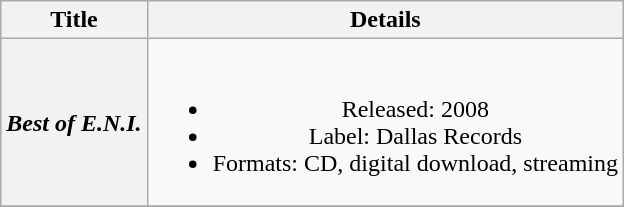<table class="wikitable plainrowheaders" style="text-align:center;">
<tr>
<th scope="col">Title</th>
<th scope="col">Details</th>
</tr>
<tr>
<th scope="row"><em>Best of E.N.I.</em></th>
<td><br><ul><li>Released: 2008</li><li>Label: Dallas Records</li><li>Formats: CD, digital download, streaming</li></ul></td>
</tr>
<tr>
</tr>
</table>
